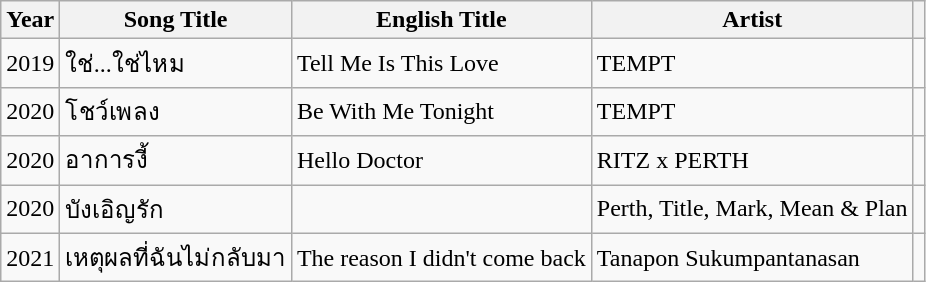<table class="wikitable">
<tr>
<th>Year</th>
<th>Song Title</th>
<th>English Title</th>
<th>Artist</th>
<th></th>
</tr>
<tr>
<td>2019</td>
<td>ใช่...ใช่ไหม</td>
<td>Tell Me Is This Love</td>
<td>TEMPT</td>
<td></td>
</tr>
<tr>
<td>2020</td>
<td>โชว์เพลง</td>
<td>Be With Me Tonight</td>
<td>TEMPT</td>
<td></td>
</tr>
<tr>
<td>2020</td>
<td>อาการงี้</td>
<td>Hello Doctor</td>
<td>RITZ x PERTH</td>
<td></td>
</tr>
<tr>
<td>2020</td>
<td>บังเอิญรัก</td>
<td></td>
<td>Perth, Title, Mark, Mean & Plan</td>
<td></td>
</tr>
<tr>
<td rowspan="1" style="text-align: center;">2021</td>
<td>เหตุผลที่ฉันไม่กลับมา​</td>
<td>The reason I didn't come back</td>
<td>Tanapon Sukumpantanasan</td>
<td></td>
</tr>
</table>
